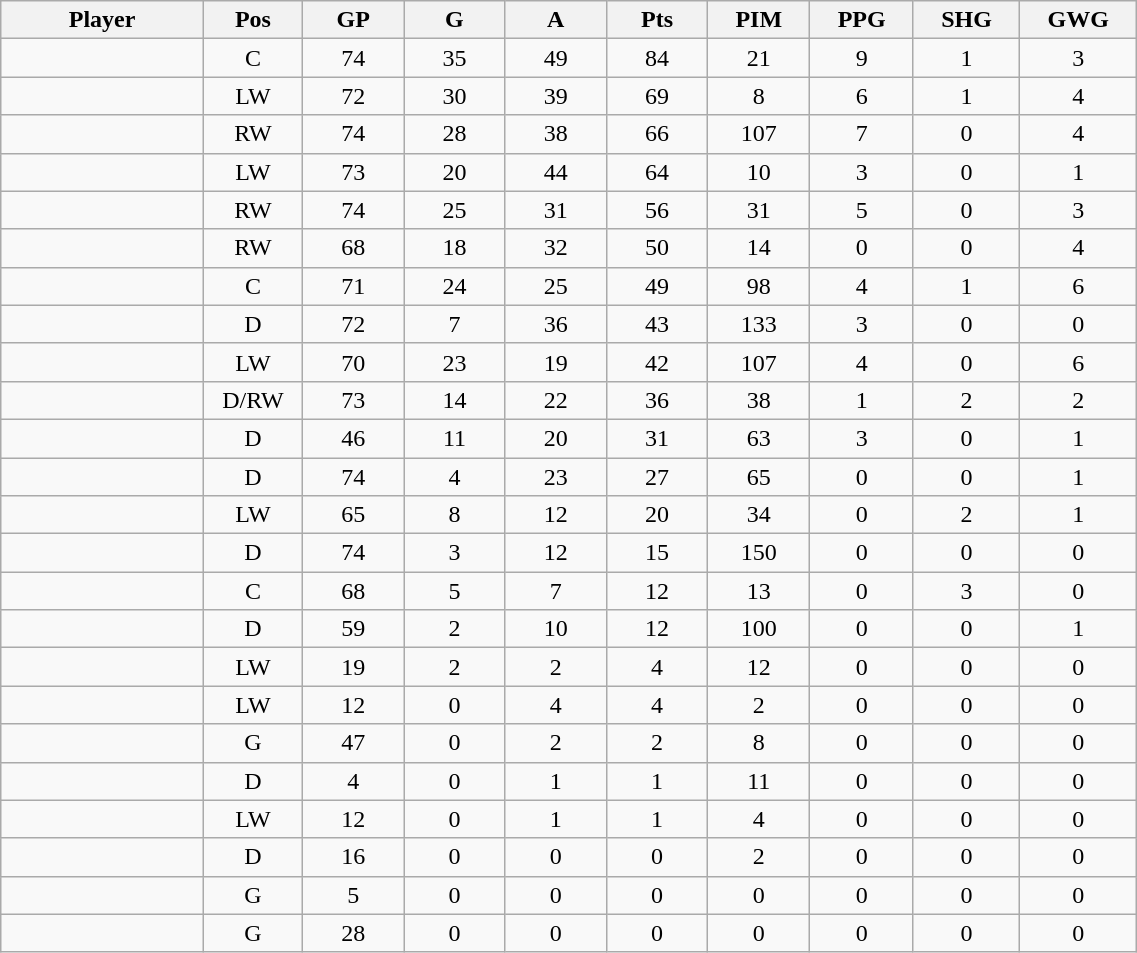<table class="wikitable sortable" width="60%">
<tr ALIGN="center">
<th bgcolor="#DDDDFF" width="10%">Player</th>
<th bgcolor="#DDDDFF" width="3%" title="Position">Pos</th>
<th bgcolor="#DDDDFF" width="5%" title="Games played">GP</th>
<th bgcolor="#DDDDFF" width="5%" title="Goals">G</th>
<th bgcolor="#DDDDFF" width="5%" title="Assists">A</th>
<th bgcolor="#DDDDFF" width="5%" title="Points">Pts</th>
<th bgcolor="#DDDDFF" width="5%" title="Penalties in Minutes">PIM</th>
<th bgcolor="#DDDDFF" width="5%" title="Power play goals">PPG</th>
<th bgcolor="#DDDDFF" width="5%" title="Short-handed goals">SHG</th>
<th bgcolor="#DDDDFF" width="5%" title="Game-winning goals">GWG</th>
</tr>
<tr align="center">
<td align="right"></td>
<td>C</td>
<td>74</td>
<td>35</td>
<td>49</td>
<td>84</td>
<td>21</td>
<td>9</td>
<td>1</td>
<td>3</td>
</tr>
<tr align="center">
<td align="right"></td>
<td>LW</td>
<td>72</td>
<td>30</td>
<td>39</td>
<td>69</td>
<td>8</td>
<td>6</td>
<td>1</td>
<td>4</td>
</tr>
<tr align="center">
<td align="right"></td>
<td>RW</td>
<td>74</td>
<td>28</td>
<td>38</td>
<td>66</td>
<td>107</td>
<td>7</td>
<td>0</td>
<td>4</td>
</tr>
<tr align="center">
<td align="right"></td>
<td>LW</td>
<td>73</td>
<td>20</td>
<td>44</td>
<td>64</td>
<td>10</td>
<td>3</td>
<td>0</td>
<td>1</td>
</tr>
<tr align="center">
<td align="right"></td>
<td>RW</td>
<td>74</td>
<td>25</td>
<td>31</td>
<td>56</td>
<td>31</td>
<td>5</td>
<td>0</td>
<td>3</td>
</tr>
<tr align="center">
<td align="right"></td>
<td>RW</td>
<td>68</td>
<td>18</td>
<td>32</td>
<td>50</td>
<td>14</td>
<td>0</td>
<td>0</td>
<td>4</td>
</tr>
<tr align="center">
<td align="right"></td>
<td>C</td>
<td>71</td>
<td>24</td>
<td>25</td>
<td>49</td>
<td>98</td>
<td>4</td>
<td>1</td>
<td>6</td>
</tr>
<tr align="center">
<td align="right"></td>
<td>D</td>
<td>72</td>
<td>7</td>
<td>36</td>
<td>43</td>
<td>133</td>
<td>3</td>
<td>0</td>
<td>0</td>
</tr>
<tr align="center">
<td align="right"></td>
<td>LW</td>
<td>70</td>
<td>23</td>
<td>19</td>
<td>42</td>
<td>107</td>
<td>4</td>
<td>0</td>
<td>6</td>
</tr>
<tr align="center">
<td align="right"></td>
<td>D/RW</td>
<td>73</td>
<td>14</td>
<td>22</td>
<td>36</td>
<td>38</td>
<td>1</td>
<td>2</td>
<td>2</td>
</tr>
<tr align="center">
<td align="right"></td>
<td>D</td>
<td>46</td>
<td>11</td>
<td>20</td>
<td>31</td>
<td>63</td>
<td>3</td>
<td>0</td>
<td>1</td>
</tr>
<tr align="center">
<td align="right"></td>
<td>D</td>
<td>74</td>
<td>4</td>
<td>23</td>
<td>27</td>
<td>65</td>
<td>0</td>
<td>0</td>
<td>1</td>
</tr>
<tr align="center">
<td align="right"></td>
<td>LW</td>
<td>65</td>
<td>8</td>
<td>12</td>
<td>20</td>
<td>34</td>
<td>0</td>
<td>2</td>
<td>1</td>
</tr>
<tr align="center">
<td align="right"></td>
<td>D</td>
<td>74</td>
<td>3</td>
<td>12</td>
<td>15</td>
<td>150</td>
<td>0</td>
<td>0</td>
<td>0</td>
</tr>
<tr align="center">
<td align="right"></td>
<td>C</td>
<td>68</td>
<td>5</td>
<td>7</td>
<td>12</td>
<td>13</td>
<td>0</td>
<td>3</td>
<td>0</td>
</tr>
<tr align="center">
<td align="right"></td>
<td>D</td>
<td>59</td>
<td>2</td>
<td>10</td>
<td>12</td>
<td>100</td>
<td>0</td>
<td>0</td>
<td>1</td>
</tr>
<tr align="center">
<td align="right"></td>
<td>LW</td>
<td>19</td>
<td>2</td>
<td>2</td>
<td>4</td>
<td>12</td>
<td>0</td>
<td>0</td>
<td>0</td>
</tr>
<tr align="center">
<td align="right"></td>
<td>LW</td>
<td>12</td>
<td>0</td>
<td>4</td>
<td>4</td>
<td>2</td>
<td>0</td>
<td>0</td>
<td>0</td>
</tr>
<tr align="center">
<td align="right"></td>
<td>G</td>
<td>47</td>
<td>0</td>
<td>2</td>
<td>2</td>
<td>8</td>
<td>0</td>
<td>0</td>
<td>0</td>
</tr>
<tr align="center">
<td align="right"></td>
<td>D</td>
<td>4</td>
<td>0</td>
<td>1</td>
<td>1</td>
<td>11</td>
<td>0</td>
<td>0</td>
<td>0</td>
</tr>
<tr align="center">
<td align="right"></td>
<td>LW</td>
<td>12</td>
<td>0</td>
<td>1</td>
<td>1</td>
<td>4</td>
<td>0</td>
<td>0</td>
<td>0</td>
</tr>
<tr align="center">
<td align="right"></td>
<td>D</td>
<td>16</td>
<td>0</td>
<td>0</td>
<td>0</td>
<td>2</td>
<td>0</td>
<td>0</td>
<td>0</td>
</tr>
<tr align="center">
<td align="right"></td>
<td>G</td>
<td>5</td>
<td>0</td>
<td>0</td>
<td>0</td>
<td>0</td>
<td>0</td>
<td>0</td>
<td>0</td>
</tr>
<tr align="center">
<td align="right"></td>
<td>G</td>
<td>28</td>
<td>0</td>
<td>0</td>
<td>0</td>
<td>0</td>
<td>0</td>
<td>0</td>
<td>0</td>
</tr>
</table>
